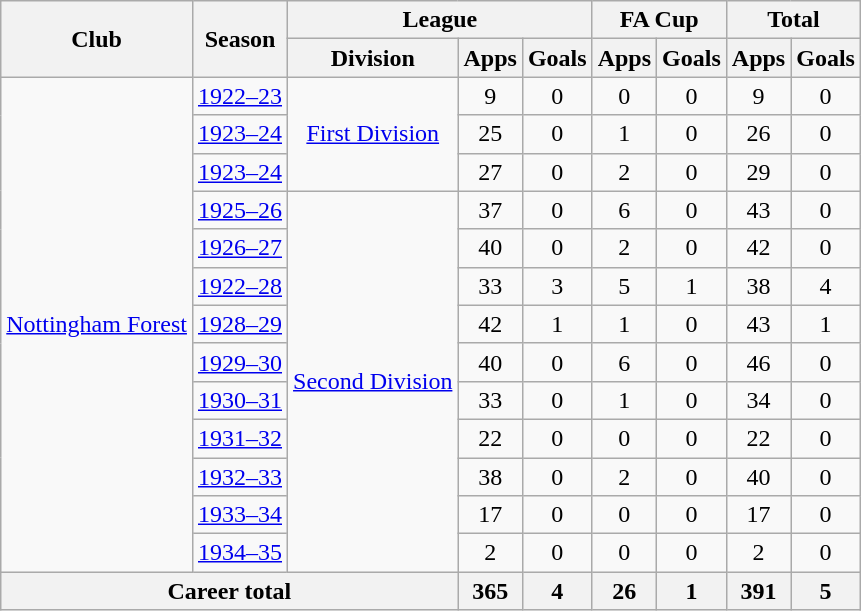<table class="wikitable" style="text-align: center">
<tr>
<th rowspan="2">Club</th>
<th rowspan="2">Season</th>
<th colspan="3">League</th>
<th colspan="2">FA Cup</th>
<th colspan="2">Total</th>
</tr>
<tr>
<th>Division</th>
<th>Apps</th>
<th>Goals</th>
<th>Apps</th>
<th>Goals</th>
<th>Apps</th>
<th>Goals</th>
</tr>
<tr>
<td rowspan="13"><a href='#'>Nottingham Forest</a></td>
<td><a href='#'>1922–23</a></td>
<td rowspan="3"><a href='#'>First Division</a></td>
<td>9</td>
<td>0</td>
<td>0</td>
<td>0</td>
<td>9</td>
<td>0</td>
</tr>
<tr>
<td><a href='#'>1923–24</a></td>
<td>25</td>
<td>0</td>
<td>1</td>
<td>0</td>
<td>26</td>
<td>0</td>
</tr>
<tr>
<td><a href='#'>1923–24</a></td>
<td>27</td>
<td>0</td>
<td>2</td>
<td>0</td>
<td>29</td>
<td>0</td>
</tr>
<tr>
<td><a href='#'>1925–26</a></td>
<td rowspan="10"><a href='#'>Second Division</a></td>
<td>37</td>
<td>0</td>
<td>6</td>
<td>0</td>
<td>43</td>
<td>0</td>
</tr>
<tr>
<td><a href='#'>1926–27</a></td>
<td>40</td>
<td>0</td>
<td>2</td>
<td>0</td>
<td>42</td>
<td>0</td>
</tr>
<tr>
<td><a href='#'>1922–28</a></td>
<td>33</td>
<td>3</td>
<td>5</td>
<td>1</td>
<td>38</td>
<td>4</td>
</tr>
<tr>
<td><a href='#'>1928–29</a></td>
<td>42</td>
<td>1</td>
<td>1</td>
<td>0</td>
<td>43</td>
<td>1</td>
</tr>
<tr>
<td><a href='#'>1929–30</a></td>
<td>40</td>
<td>0</td>
<td>6</td>
<td>0</td>
<td>46</td>
<td>0</td>
</tr>
<tr>
<td><a href='#'>1930–31</a></td>
<td>33</td>
<td>0</td>
<td>1</td>
<td>0</td>
<td>34</td>
<td>0</td>
</tr>
<tr>
<td><a href='#'>1931–32</a></td>
<td>22</td>
<td>0</td>
<td>0</td>
<td>0</td>
<td>22</td>
<td>0</td>
</tr>
<tr>
<td><a href='#'>1932–33</a></td>
<td>38</td>
<td>0</td>
<td>2</td>
<td>0</td>
<td>40</td>
<td>0</td>
</tr>
<tr>
<td><a href='#'>1933–34</a></td>
<td>17</td>
<td>0</td>
<td>0</td>
<td>0</td>
<td>17</td>
<td>0</td>
</tr>
<tr>
<td><a href='#'>1934–35</a></td>
<td>2</td>
<td>0</td>
<td>0</td>
<td>0</td>
<td>2</td>
<td>0</td>
</tr>
<tr>
<th colspan="3">Career total</th>
<th>365</th>
<th>4</th>
<th>26</th>
<th>1</th>
<th>391</th>
<th>5</th>
</tr>
</table>
